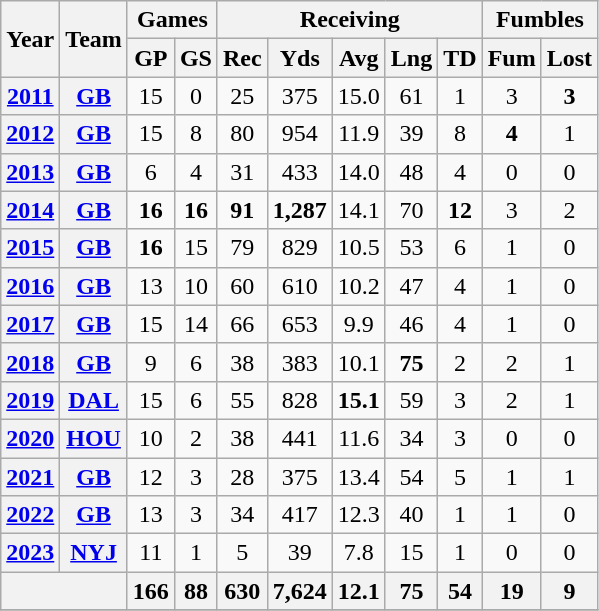<table class=wikitable style="text-align:center;">
<tr>
<th rowspan="2">Year</th>
<th rowspan="2">Team</th>
<th colspan="2">Games</th>
<th colspan="5">Receiving</th>
<th colspan="2">Fumbles</th>
</tr>
<tr>
<th>GP</th>
<th>GS</th>
<th>Rec</th>
<th>Yds</th>
<th>Avg</th>
<th>Lng</th>
<th>TD</th>
<th>Fum</th>
<th>Lost</th>
</tr>
<tr>
<th><a href='#'>2011</a></th>
<th><a href='#'>GB</a></th>
<td>15</td>
<td>0</td>
<td>25</td>
<td>375</td>
<td>15.0</td>
<td>61</td>
<td>1</td>
<td>3</td>
<td><strong>3</strong></td>
</tr>
<tr>
<th><a href='#'>2012</a></th>
<th><a href='#'>GB</a></th>
<td>15</td>
<td>8</td>
<td>80</td>
<td>954</td>
<td>11.9</td>
<td>39</td>
<td>8</td>
<td><strong>4</strong></td>
<td>1</td>
</tr>
<tr>
<th><a href='#'>2013</a></th>
<th><a href='#'>GB</a></th>
<td>6</td>
<td>4</td>
<td>31</td>
<td>433</td>
<td>14.0</td>
<td>48</td>
<td>4</td>
<td>0</td>
<td>0</td>
</tr>
<tr>
<th><a href='#'>2014</a></th>
<th><a href='#'>GB</a></th>
<td><strong>16</strong></td>
<td><strong>16</strong></td>
<td><strong>91</strong></td>
<td><strong>1,287</strong></td>
<td>14.1</td>
<td>70</td>
<td><strong>12</strong></td>
<td>3</td>
<td>2</td>
</tr>
<tr>
<th><a href='#'>2015</a></th>
<th><a href='#'>GB</a></th>
<td><strong>16</strong></td>
<td>15</td>
<td>79</td>
<td>829</td>
<td>10.5</td>
<td>53</td>
<td>6</td>
<td>1</td>
<td>0</td>
</tr>
<tr>
<th><a href='#'>2016</a></th>
<th><a href='#'>GB</a></th>
<td>13</td>
<td>10</td>
<td>60</td>
<td>610</td>
<td>10.2</td>
<td>47</td>
<td>4</td>
<td>1</td>
<td>0</td>
</tr>
<tr>
<th><a href='#'>2017</a></th>
<th><a href='#'>GB</a></th>
<td>15</td>
<td>14</td>
<td>66</td>
<td>653</td>
<td>9.9</td>
<td>46</td>
<td>4</td>
<td>1</td>
<td>0</td>
</tr>
<tr>
<th><a href='#'>2018</a></th>
<th><a href='#'>GB</a></th>
<td>9</td>
<td>6</td>
<td>38</td>
<td>383</td>
<td>10.1</td>
<td><strong>75</strong></td>
<td>2</td>
<td>2</td>
<td>1</td>
</tr>
<tr>
<th><a href='#'>2019</a></th>
<th><a href='#'>DAL</a></th>
<td>15</td>
<td>6</td>
<td>55</td>
<td>828</td>
<td><strong>15.1</strong></td>
<td>59</td>
<td>3</td>
<td>2</td>
<td>1</td>
</tr>
<tr>
<th><a href='#'>2020</a></th>
<th><a href='#'>HOU</a></th>
<td>10</td>
<td>2</td>
<td>38</td>
<td>441</td>
<td>11.6</td>
<td>34</td>
<td>3</td>
<td>0</td>
<td>0</td>
</tr>
<tr>
<th><a href='#'>2021</a></th>
<th><a href='#'>GB</a></th>
<td>12</td>
<td>3</td>
<td>28</td>
<td>375</td>
<td>13.4</td>
<td>54</td>
<td>5</td>
<td>1</td>
<td>1</td>
</tr>
<tr>
<th><a href='#'>2022</a></th>
<th><a href='#'>GB</a></th>
<td>13</td>
<td>3</td>
<td>34</td>
<td>417</td>
<td>12.3</td>
<td>40</td>
<td>1</td>
<td>1</td>
<td>0</td>
</tr>
<tr>
<th><a href='#'>2023</a></th>
<th><a href='#'>NYJ</a></th>
<td>11</td>
<td>1</td>
<td>5</td>
<td>39</td>
<td>7.8</td>
<td>15</td>
<td>1</td>
<td>0</td>
<td>0</td>
</tr>
<tr>
<th colspan="2"></th>
<th>166</th>
<th>88</th>
<th>630</th>
<th>7,624</th>
<th>12.1</th>
<th>75</th>
<th>54</th>
<th>19</th>
<th>9</th>
</tr>
<tr>
</tr>
</table>
